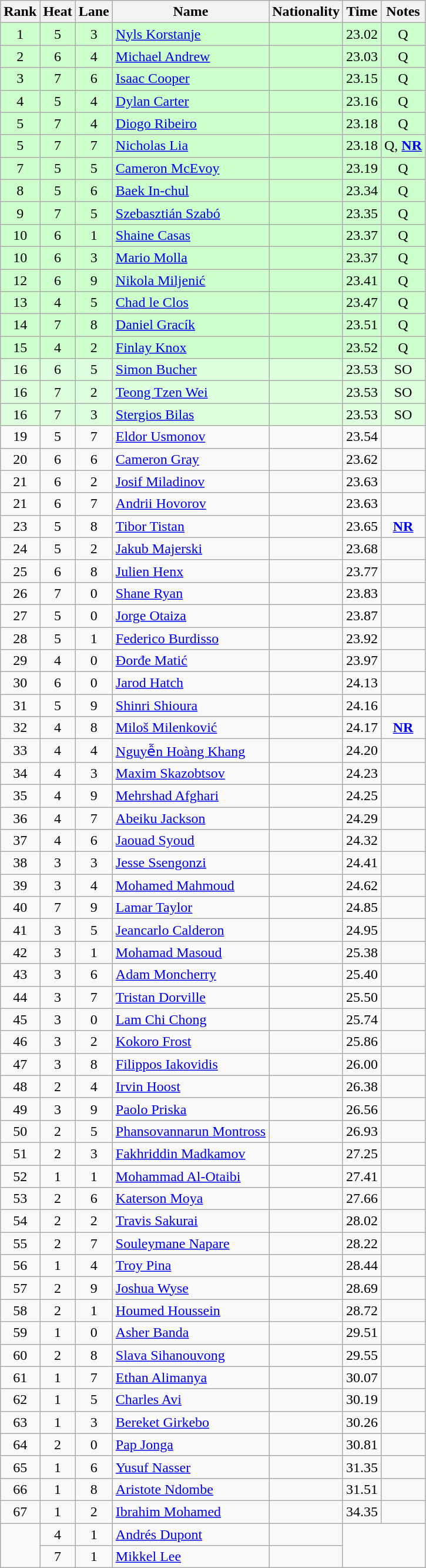<table class="wikitable sortable" style="text-align:center">
<tr>
<th>Rank</th>
<th>Heat</th>
<th>Lane</th>
<th>Name</th>
<th>Nationality</th>
<th>Time</th>
<th>Notes</th>
</tr>
<tr bgcolor=ccffcc>
<td>1</td>
<td>5</td>
<td>3</td>
<td align=left><a href='#'>Nyls Korstanje</a></td>
<td align=left></td>
<td>23.02</td>
<td>Q</td>
</tr>
<tr bgcolor=ccffcc>
<td>2</td>
<td>6</td>
<td>4</td>
<td align=left><a href='#'>Michael Andrew</a></td>
<td align=left></td>
<td>23.03</td>
<td>Q</td>
</tr>
<tr bgcolor=ccffcc>
<td>3</td>
<td>7</td>
<td>6</td>
<td align=left><a href='#'>Isaac Cooper</a></td>
<td align=left></td>
<td>23.15</td>
<td>Q</td>
</tr>
<tr bgcolor=ccffcc>
<td>4</td>
<td>5</td>
<td>4</td>
<td align=left><a href='#'>Dylan Carter</a></td>
<td align=left></td>
<td>23.16</td>
<td>Q</td>
</tr>
<tr bgcolor=ccffcc>
<td>5</td>
<td>7</td>
<td>4</td>
<td align=left><a href='#'>Diogo Ribeiro</a></td>
<td align=left></td>
<td>23.18</td>
<td>Q</td>
</tr>
<tr bgcolor=ccffcc>
<td>5</td>
<td>7</td>
<td>7</td>
<td align=left><a href='#'>Nicholas Lia</a></td>
<td align=left></td>
<td>23.18</td>
<td>Q, <strong><a href='#'>NR</a></strong></td>
</tr>
<tr bgcolor=ccffcc>
<td>7</td>
<td>5</td>
<td>5</td>
<td align=left><a href='#'>Cameron McEvoy</a></td>
<td align=left></td>
<td>23.19</td>
<td>Q</td>
</tr>
<tr bgcolor=ccffcc>
<td>8</td>
<td>5</td>
<td>6</td>
<td align=left><a href='#'>Baek In-chul</a></td>
<td align=left></td>
<td>23.34</td>
<td>Q</td>
</tr>
<tr bgcolor=ccffcc>
<td>9</td>
<td>7</td>
<td>5</td>
<td align=left><a href='#'>Szebasztián Szabó</a></td>
<td align=left></td>
<td>23.35</td>
<td>Q</td>
</tr>
<tr bgcolor=ccffcc>
<td>10</td>
<td>6</td>
<td>1</td>
<td align=left><a href='#'>Shaine Casas</a></td>
<td align=left></td>
<td>23.37</td>
<td>Q</td>
</tr>
<tr bgcolor=ccffcc>
<td>10</td>
<td>6</td>
<td>3</td>
<td align=left><a href='#'>Mario Molla</a></td>
<td align=left></td>
<td>23.37</td>
<td>Q</td>
</tr>
<tr bgcolor=ccffcc>
<td>12</td>
<td>6</td>
<td>9</td>
<td align=left><a href='#'>Nikola Miljenić</a></td>
<td align=left></td>
<td>23.41</td>
<td>Q</td>
</tr>
<tr bgcolor=ccffcc>
<td>13</td>
<td>4</td>
<td>5</td>
<td align=left><a href='#'>Chad le Clos</a></td>
<td align=left></td>
<td>23.47</td>
<td>Q</td>
</tr>
<tr bgcolor=ccffcc>
<td>14</td>
<td>7</td>
<td>8</td>
<td align=left><a href='#'>Daniel Gracík</a></td>
<td align=left></td>
<td>23.51</td>
<td>Q</td>
</tr>
<tr bgcolor=ccffcc>
<td>15</td>
<td>4</td>
<td>2</td>
<td align=left><a href='#'>Finlay Knox</a></td>
<td align=left></td>
<td>23.52</td>
<td>Q</td>
</tr>
<tr bgcolor=ddffdd>
<td>16</td>
<td>6</td>
<td>5</td>
<td align=left><a href='#'>Simon Bucher</a></td>
<td align=left></td>
<td>23.53</td>
<td>SO</td>
</tr>
<tr bgcolor=ddffdd>
<td>16</td>
<td>7</td>
<td>2</td>
<td align=left><a href='#'>Teong Tzen Wei</a></td>
<td align=left></td>
<td>23.53</td>
<td>SO</td>
</tr>
<tr bgcolor=ddffdd>
<td>16</td>
<td>7</td>
<td>3</td>
<td align=left><a href='#'>Stergios Bilas</a></td>
<td align=left></td>
<td>23.53</td>
<td>SO</td>
</tr>
<tr>
<td>19</td>
<td>5</td>
<td>7</td>
<td align=left><a href='#'>Eldor Usmonov</a></td>
<td align=left></td>
<td>23.54</td>
<td></td>
</tr>
<tr>
<td>20</td>
<td>6</td>
<td>6</td>
<td align=left><a href='#'>Cameron Gray</a></td>
<td align=left></td>
<td>23.62</td>
<td></td>
</tr>
<tr>
<td>21</td>
<td>6</td>
<td>2</td>
<td align=left><a href='#'>Josif Miladinov</a></td>
<td align=left></td>
<td>23.63</td>
<td></td>
</tr>
<tr>
<td>21</td>
<td>6</td>
<td>7</td>
<td align=left><a href='#'>Andrii Hovorov</a></td>
<td align=left></td>
<td>23.63</td>
<td></td>
</tr>
<tr>
<td>23</td>
<td>5</td>
<td>8</td>
<td align=left><a href='#'>Tibor Tistan</a></td>
<td align=left></td>
<td>23.65</td>
<td><strong><a href='#'>NR</a></strong></td>
</tr>
<tr>
<td>24</td>
<td>5</td>
<td>2</td>
<td align=left><a href='#'>Jakub Majerski</a></td>
<td align=left></td>
<td>23.68</td>
<td></td>
</tr>
<tr>
<td>25</td>
<td>6</td>
<td>8</td>
<td align=left><a href='#'>Julien Henx</a></td>
<td align=left></td>
<td>23.77</td>
<td></td>
</tr>
<tr>
<td>26</td>
<td>7</td>
<td>0</td>
<td align=left><a href='#'>Shane Ryan</a></td>
<td align=left></td>
<td>23.83</td>
<td></td>
</tr>
<tr>
<td>27</td>
<td>5</td>
<td>0</td>
<td align=left><a href='#'>Jorge Otaiza</a></td>
<td align=left></td>
<td>23.87</td>
<td></td>
</tr>
<tr>
<td>28</td>
<td>5</td>
<td>1</td>
<td align=left><a href='#'>Federico Burdisso</a></td>
<td align=left></td>
<td>23.92</td>
<td></td>
</tr>
<tr>
<td>29</td>
<td>4</td>
<td>0</td>
<td align=left><a href='#'>Đorđe Matić</a></td>
<td align=left></td>
<td>23.97</td>
<td></td>
</tr>
<tr>
<td>30</td>
<td>6</td>
<td>0</td>
<td align=left><a href='#'>Jarod Hatch</a></td>
<td align=left></td>
<td>24.13</td>
<td></td>
</tr>
<tr>
<td>31</td>
<td>5</td>
<td>9</td>
<td align=left><a href='#'>Shinri Shioura</a></td>
<td align=left></td>
<td>24.16</td>
<td></td>
</tr>
<tr>
<td>32</td>
<td>4</td>
<td>8</td>
<td align=left><a href='#'>Miloš Milenković</a></td>
<td align=left></td>
<td>24.17</td>
<td><strong><a href='#'>NR</a></strong></td>
</tr>
<tr>
<td>33</td>
<td>4</td>
<td>4</td>
<td align=left><a href='#'>Nguyễn Hoàng Khang</a></td>
<td align=left></td>
<td>24.20</td>
<td></td>
</tr>
<tr>
<td>34</td>
<td>4</td>
<td>3</td>
<td align=left><a href='#'>Maxim Skazobtsov</a></td>
<td align=left></td>
<td>24.23</td>
<td></td>
</tr>
<tr>
<td>35</td>
<td>4</td>
<td>9</td>
<td align=left><a href='#'>Mehrshad Afghari</a></td>
<td align=left></td>
<td>24.25</td>
<td></td>
</tr>
<tr>
<td>36</td>
<td>4</td>
<td>7</td>
<td align=left><a href='#'>Abeiku Jackson</a></td>
<td align=left></td>
<td>24.29</td>
<td></td>
</tr>
<tr>
<td>37</td>
<td>4</td>
<td>6</td>
<td align=left><a href='#'>Jaouad Syoud</a></td>
<td align=left></td>
<td>24.32</td>
<td></td>
</tr>
<tr>
<td>38</td>
<td>3</td>
<td>3</td>
<td align=left><a href='#'>Jesse Ssengonzi</a></td>
<td align=left></td>
<td>24.41</td>
<td></td>
</tr>
<tr>
<td>39</td>
<td>3</td>
<td>4</td>
<td align=left><a href='#'>Mohamed Mahmoud</a></td>
<td align=left></td>
<td>24.62</td>
<td></td>
</tr>
<tr>
<td>40</td>
<td>7</td>
<td>9</td>
<td align=left><a href='#'>Lamar Taylor</a></td>
<td align=left></td>
<td>24.85</td>
<td></td>
</tr>
<tr>
<td>41</td>
<td>3</td>
<td>5</td>
<td align=left><a href='#'>Jeancarlo Calderon</a></td>
<td align=left></td>
<td>24.95</td>
<td></td>
</tr>
<tr>
<td>42</td>
<td>3</td>
<td>1</td>
<td align=left><a href='#'>Mohamad Masoud</a></td>
<td align=left></td>
<td>25.38</td>
<td></td>
</tr>
<tr>
<td>43</td>
<td>3</td>
<td>6</td>
<td align=left><a href='#'>Adam Moncherry</a></td>
<td align=left></td>
<td>25.40</td>
<td></td>
</tr>
<tr>
<td>44</td>
<td>3</td>
<td>7</td>
<td align=left><a href='#'>Tristan Dorville</a></td>
<td align=left></td>
<td>25.50</td>
<td></td>
</tr>
<tr>
<td>45</td>
<td>3</td>
<td>0</td>
<td align=left><a href='#'>Lam Chi Chong</a></td>
<td align=left></td>
<td>25.74</td>
<td></td>
</tr>
<tr>
<td>46</td>
<td>3</td>
<td>2</td>
<td align=left><a href='#'>Kokoro Frost</a></td>
<td align=left></td>
<td>25.86</td>
<td></td>
</tr>
<tr>
<td>47</td>
<td>3</td>
<td>8</td>
<td align=left><a href='#'>Filippos Iakovidis</a></td>
<td align=left></td>
<td>26.00</td>
<td></td>
</tr>
<tr>
<td>48</td>
<td>2</td>
<td>4</td>
<td align=left><a href='#'>Irvin Hoost</a></td>
<td align=left></td>
<td>26.38</td>
<td></td>
</tr>
<tr>
<td>49</td>
<td>3</td>
<td>9</td>
<td align=left><a href='#'>Paolo Priska</a></td>
<td align=left></td>
<td>26.56</td>
<td></td>
</tr>
<tr>
<td>50</td>
<td>2</td>
<td>5</td>
<td align=left><a href='#'>Phansovannarun Montross</a></td>
<td align=left></td>
<td>26.93</td>
<td></td>
</tr>
<tr>
<td>51</td>
<td>2</td>
<td>3</td>
<td align=left><a href='#'>Fakhriddin Madkamov</a></td>
<td align=left></td>
<td>27.25</td>
<td></td>
</tr>
<tr>
<td>52</td>
<td>1</td>
<td>1</td>
<td align=left><a href='#'>Mohammad Al-Otaibi</a></td>
<td align=left></td>
<td>27.41</td>
<td></td>
</tr>
<tr>
<td>53</td>
<td>2</td>
<td>6</td>
<td align=left><a href='#'>Katerson Moya</a></td>
<td align=left></td>
<td>27.66</td>
<td></td>
</tr>
<tr>
<td>54</td>
<td>2</td>
<td>2</td>
<td align=left><a href='#'>Travis Sakurai</a></td>
<td align=left></td>
<td>28.02</td>
<td></td>
</tr>
<tr>
<td>55</td>
<td>2</td>
<td>7</td>
<td align=left><a href='#'>Souleymane Napare</a></td>
<td align=left></td>
<td>28.22</td>
<td></td>
</tr>
<tr>
<td>56</td>
<td>1</td>
<td>4</td>
<td align=left><a href='#'>Troy Pina</a></td>
<td align=left></td>
<td>28.44</td>
<td></td>
</tr>
<tr>
<td>57</td>
<td>2</td>
<td>9</td>
<td align=left><a href='#'>Joshua Wyse</a></td>
<td align=left></td>
<td>28.69</td>
<td></td>
</tr>
<tr>
<td>58</td>
<td>2</td>
<td>1</td>
<td align=left><a href='#'>Houmed Houssein</a></td>
<td align=left></td>
<td>28.72</td>
<td></td>
</tr>
<tr>
<td>59</td>
<td>1</td>
<td>0</td>
<td align=left><a href='#'>Asher Banda</a></td>
<td align=left></td>
<td>29.51</td>
<td></td>
</tr>
<tr>
<td>60</td>
<td>2</td>
<td>8</td>
<td align=left><a href='#'>Slava Sihanouvong</a></td>
<td align=left></td>
<td>29.55</td>
<td></td>
</tr>
<tr>
<td>61</td>
<td>1</td>
<td>7</td>
<td align=left><a href='#'>Ethan Alimanya</a></td>
<td align=left></td>
<td>30.07</td>
<td></td>
</tr>
<tr>
<td>62</td>
<td>1</td>
<td>5</td>
<td align=left><a href='#'>Charles Avi</a></td>
<td align=left></td>
<td>30.19</td>
<td></td>
</tr>
<tr>
<td>63</td>
<td>1</td>
<td>3</td>
<td align=left><a href='#'>Bereket Girkebo</a></td>
<td align=left></td>
<td>30.26</td>
<td></td>
</tr>
<tr>
<td>64</td>
<td>2</td>
<td>0</td>
<td align=left><a href='#'>Pap Jonga</a></td>
<td align=left></td>
<td>30.81</td>
<td></td>
</tr>
<tr>
<td>65</td>
<td>1</td>
<td>6</td>
<td align=left><a href='#'>Yusuf Nasser</a></td>
<td align=left></td>
<td>31.35</td>
<td></td>
</tr>
<tr>
<td>66</td>
<td>1</td>
<td>8</td>
<td align=left><a href='#'>Aristote Ndombe</a></td>
<td align=left></td>
<td>31.51</td>
<td></td>
</tr>
<tr>
<td>67</td>
<td>1</td>
<td>2</td>
<td align=left><a href='#'>Ibrahim Mohamed</a></td>
<td align=left></td>
<td>34.35</td>
<td></td>
</tr>
<tr>
<td rowspan=2></td>
<td>4</td>
<td>1</td>
<td align=left><a href='#'>Andrés Dupont</a></td>
<td align=left></td>
<td rowspan=2 colspan=2></td>
</tr>
<tr>
<td>7</td>
<td>1</td>
<td align=left><a href='#'>Mikkel Lee</a></td>
<td align=left></td>
</tr>
</table>
